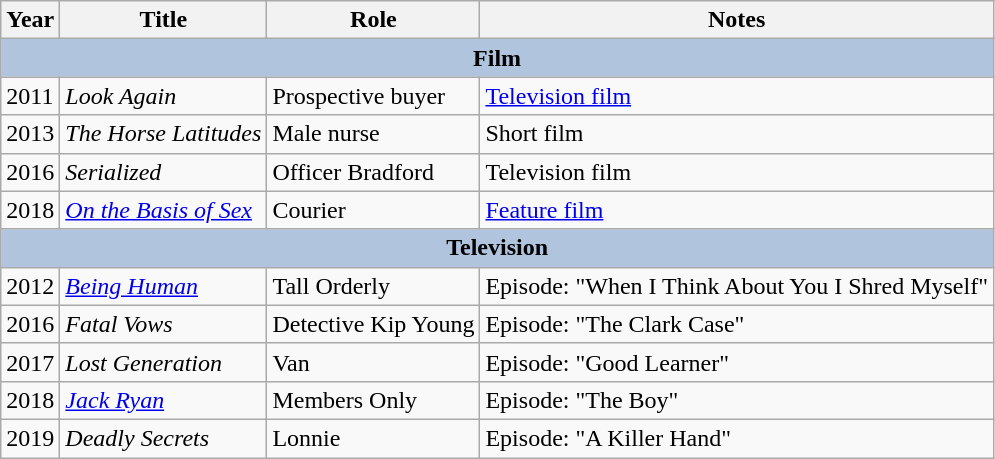<table class="wikitable">
<tr>
<th>Year</th>
<th>Title</th>
<th>Role</th>
<th>Notes</th>
</tr>
<tr>
<th style="background: #b0c4de; text-align: center;" colspan="4">Film</th>
</tr>
<tr>
<td>2011</td>
<td><em>Look Again</em></td>
<td>Prospective buyer</td>
<td><a href='#'>Television film</a></td>
</tr>
<tr>
<td>2013</td>
<td><em>The Horse Latitudes</em></td>
<td>Male nurse</td>
<td>Short film</td>
</tr>
<tr>
<td>2016</td>
<td><em>Serialized</em></td>
<td>Officer Bradford</td>
<td>Television film</td>
</tr>
<tr>
<td>2018</td>
<td><em><a href='#'>On the Basis of Sex</a></em></td>
<td>Courier</td>
<td><a href='#'>Feature film</a></td>
</tr>
<tr>
<th style="background: #b0c4de; text-align: center;" colspan="4">Television</th>
</tr>
<tr>
<td>2012</td>
<td><em><a href='#'>Being Human</a></em></td>
<td>Tall Orderly</td>
<td>Episode: "When I Think About You I Shred Myself"</td>
</tr>
<tr>
<td>2016</td>
<td><em>Fatal Vows</em></td>
<td>Detective Kip Young</td>
<td>Episode: "The Clark Case"</td>
</tr>
<tr>
<td>2017</td>
<td><em>Lost Generation</em></td>
<td>Van</td>
<td>Episode: "Good Learner"</td>
</tr>
<tr>
<td>2018</td>
<td><em><a href='#'>Jack Ryan</a></em></td>
<td>Members Only</td>
<td>Episode: "The Boy"</td>
</tr>
<tr>
<td>2019</td>
<td><em>Deadly Secrets</em></td>
<td>Lonnie</td>
<td>Episode: "A Killer Hand"</td>
</tr>
</table>
